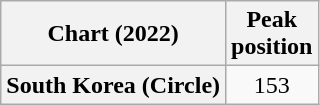<table class="wikitable plainrowheaders" style="text-align:center">
<tr>
<th scope="col">Chart (2022)</th>
<th scope="col">Peak<br>position</th>
</tr>
<tr>
<th scope="row">South Korea (Circle)</th>
<td>153</td>
</tr>
</table>
